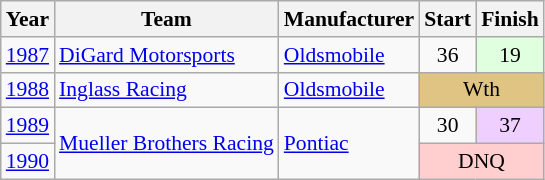<table class="wikitable" style="font-size: 90%;">
<tr>
<th>Year</th>
<th>Team</th>
<th>Manufacturer</th>
<th>Start</th>
<th>Finish</th>
</tr>
<tr>
<td><a href='#'>1987</a></td>
<td><a href='#'>DiGard Motorsports</a></td>
<td><a href='#'>Oldsmobile</a></td>
<td align=center>36</td>
<td align=center style="background:#DFFFDF;">19</td>
</tr>
<tr>
<td><a href='#'>1988</a></td>
<td><a href='#'>Inglass Racing</a></td>
<td><a href='#'>Oldsmobile</a></td>
<td align=center colspan=2 style="background:#DFC484;">Wth</td>
</tr>
<tr>
<td><a href='#'>1989</a></td>
<td rowspan=2><a href='#'>Mueller Brothers Racing</a></td>
<td rowspan=2><a href='#'>Pontiac</a></td>
<td align=center>30</td>
<td align=center style="background:#EFCFFF;">37</td>
</tr>
<tr>
<td><a href='#'>1990</a></td>
<td align=center colspan=2 style="background:#FFCFCF;">DNQ</td>
</tr>
</table>
